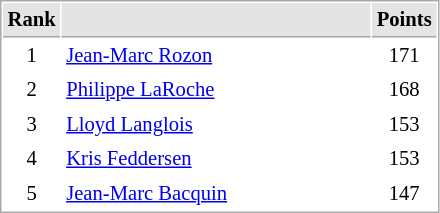<table cellspacing="1" cellpadding="3" style="border:1px solid #AAAAAA;font-size:86%">
<tr bgcolor="#E4E4E4">
<th style="border-bottom:1px solid #AAAAAA" width=10>Rank</th>
<th style="border-bottom:1px solid #AAAAAA" width=200></th>
<th style="border-bottom:1px solid #AAAAAA" width=20>Points</th>
</tr>
<tr>
<td align="center">1</td>
<td> <a href='#'>Jean-Marc Rozon</a></td>
<td align=center>171</td>
</tr>
<tr>
<td align="center">2</td>
<td> <a href='#'>Philippe LaRoche</a></td>
<td align=center>168</td>
</tr>
<tr>
<td align="center">3</td>
<td> <a href='#'>Lloyd Langlois</a></td>
<td align=center>153</td>
</tr>
<tr>
<td align="center">4</td>
<td> <a href='#'>Kris Feddersen</a></td>
<td align=center>153</td>
</tr>
<tr>
<td align="center">5</td>
<td> <a href='#'>Jean-Marc Bacquin</a></td>
<td align=center>147</td>
</tr>
</table>
